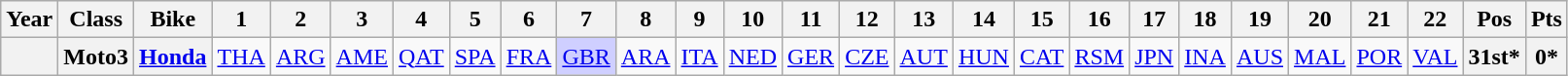<table class="wikitable" style="text-align:center;">
<tr>
<th>Year</th>
<th>Class</th>
<th>Bike</th>
<th>1</th>
<th>2</th>
<th>3</th>
<th>4</th>
<th>5</th>
<th>6</th>
<th>7</th>
<th>8</th>
<th>9</th>
<th>10</th>
<th>11</th>
<th>12</th>
<th>13</th>
<th>14</th>
<th>15</th>
<th>16</th>
<th>17</th>
<th>18</th>
<th>19</th>
<th>20</th>
<th>21</th>
<th>22</th>
<th>Pos</th>
<th>Pts</th>
</tr>
<tr>
<th></th>
<th>Moto3</th>
<th><a href='#'>Honda</a></th>
<td><a href='#'>THA</a></td>
<td><a href='#'>ARG</a></td>
<td><a href='#'>AME</a></td>
<td><a href='#'>QAT</a></td>
<td><a href='#'>SPA</a></td>
<td><a href='#'>FRA</a></td>
<td style="background:#cfcfff;"><a href='#'>GBR</a><br></td>
<td><a href='#'>ARA</a></td>
<td><a href='#'>ITA</a></td>
<td><a href='#'>NED</a></td>
<td><a href='#'>GER</a></td>
<td><a href='#'>CZE</a></td>
<td><a href='#'>AUT</a></td>
<td><a href='#'>HUN</a></td>
<td><a href='#'>CAT</a></td>
<td><a href='#'>RSM</a></td>
<td><a href='#'>JPN</a></td>
<td><a href='#'>INA</a></td>
<td><a href='#'>AUS</a></td>
<td><a href='#'>MAL</a></td>
<td><a href='#'>POR</a></td>
<td><a href='#'>VAL</a></td>
<th>31st*</th>
<th>0*</th>
</tr>
</table>
